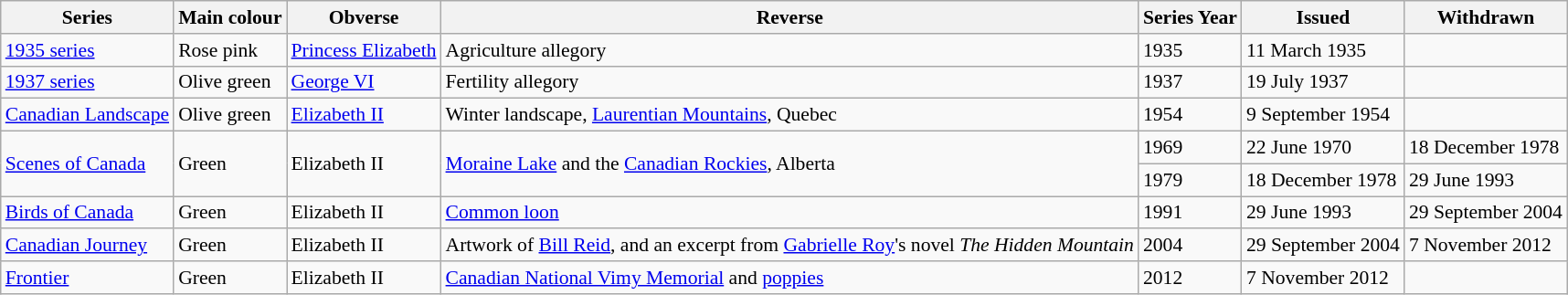<table class="wikitable" style="font-size: 90%">
<tr>
<th>Series</th>
<th>Main colour</th>
<th>Obverse</th>
<th>Reverse</th>
<th>Series Year</th>
<th>Issued</th>
<th>Withdrawn</th>
</tr>
<tr>
<td><a href='#'>1935 series</a></td>
<td> Rose pink</td>
<td><a href='#'>Princess Elizabeth</a></td>
<td>Agriculture allegory</td>
<td>1935</td>
<td>11 March 1935</td>
<td></td>
</tr>
<tr>
<td><a href='#'>1937 series</a></td>
<td> Olive green</td>
<td><a href='#'>George VI</a></td>
<td>Fertility allegory</td>
<td>1937</td>
<td>19 July 1937</td>
<td></td>
</tr>
<tr>
<td><a href='#'>Canadian Landscape</a></td>
<td> Olive green</td>
<td><a href='#'>Elizabeth II</a></td>
<td>Winter landscape, <a href='#'>Laurentian Mountains</a>, Quebec</td>
<td>1954</td>
<td>9 September 1954</td>
<td></td>
</tr>
<tr>
<td rowspan=2><a href='#'>Scenes of Canada</a></td>
<td rowspan=2> Green</td>
<td rowspan=2>Elizabeth II</td>
<td rowspan=2><a href='#'>Moraine Lake</a> and the <a href='#'>Canadian Rockies</a>, Alberta</td>
<td>1969</td>
<td>22 June 1970</td>
<td>18 December 1978</td>
</tr>
<tr>
<td>1979</td>
<td>18 December 1978</td>
<td>29 June 1993</td>
</tr>
<tr>
<td><a href='#'>Birds of Canada</a></td>
<td> Green</td>
<td>Elizabeth II</td>
<td><a href='#'>Common loon</a></td>
<td>1991</td>
<td>29 June 1993</td>
<td>29 September 2004</td>
</tr>
<tr>
<td><a href='#'>Canadian Journey</a></td>
<td> Green</td>
<td>Elizabeth II</td>
<td>Artwork of <a href='#'>Bill Reid</a>, and an excerpt from <a href='#'>Gabrielle Roy</a>'s novel <em>The Hidden Mountain</em></td>
<td>2004</td>
<td>29 September 2004</td>
<td>7 November 2012</td>
</tr>
<tr>
<td><a href='#'>Frontier</a></td>
<td> Green</td>
<td>Elizabeth II</td>
<td><a href='#'>Canadian National Vimy Memorial</a> and <a href='#'>poppies</a></td>
<td>2012</td>
<td>7 November 2012</td>
<td></td>
</tr>
</table>
